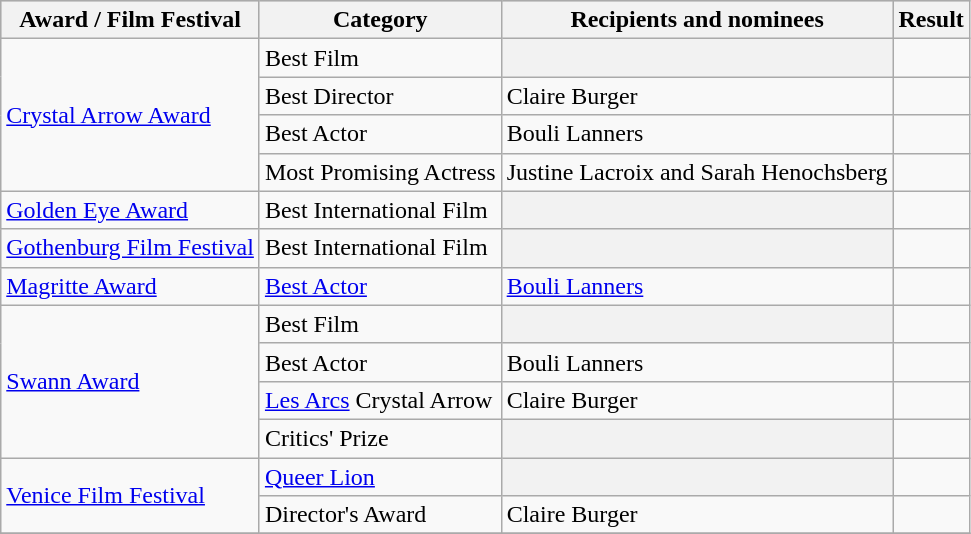<table class="wikitable plainrowheaders sortable">
<tr style="background:#ccc; text-align:center;">
<th scope="col">Award / Film Festival</th>
<th scope="col">Category</th>
<th scope="col">Recipients and nominees</th>
<th scope="col">Result</th>
</tr>
<tr>
<td rowspan=4><a href='#'>Crystal Arrow Award</a></td>
<td>Best Film</td>
<th></th>
<td></td>
</tr>
<tr>
<td>Best Director</td>
<td>Claire Burger</td>
<td></td>
</tr>
<tr>
<td>Best Actor</td>
<td>Bouli Lanners</td>
<td></td>
</tr>
<tr>
<td>Most Promising Actress</td>
<td>Justine Lacroix and Sarah Henochsberg</td>
<td></td>
</tr>
<tr>
<td><a href='#'>Golden Eye Award</a></td>
<td>Best International Film</td>
<th></th>
<td></td>
</tr>
<tr>
<td><a href='#'>Gothenburg Film Festival</a></td>
<td>Best International Film</td>
<th></th>
<td></td>
</tr>
<tr>
<td><a href='#'>Magritte Award</a></td>
<td><a href='#'>Best Actor</a></td>
<td><a href='#'>Bouli Lanners</a></td>
<td></td>
</tr>
<tr>
<td rowspan=4><a href='#'>Swann Award</a></td>
<td>Best Film</td>
<th></th>
<td></td>
</tr>
<tr>
<td>Best Actor</td>
<td>Bouli Lanners</td>
<td></td>
</tr>
<tr>
<td><a href='#'>Les Arcs</a> Crystal Arrow</td>
<td>Claire Burger</td>
<td></td>
</tr>
<tr>
<td>Critics' Prize</td>
<th></th>
<td></td>
</tr>
<tr>
<td rowspan=2><a href='#'>Venice Film Festival</a></td>
<td><a href='#'>Queer Lion</a></td>
<th></th>
<td></td>
</tr>
<tr>
<td>Director's Award</td>
<td>Claire Burger</td>
<td></td>
</tr>
<tr>
</tr>
</table>
